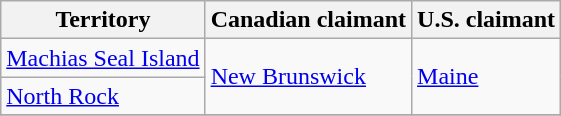<table class="wikitable sortable">
<tr>
<th>Territory</th>
<th> Canadian claimant</th>
<th> U.S. claimant</th>
</tr>
<tr>
<td><a href='#'>Machias Seal Island</a></td>
<td rowspan="2"><a href='#'>New Brunswick</a></td>
<td rowspan="2"><a href='#'>Maine</a></td>
</tr>
<tr>
<td><a href='#'>North Rock</a></td>
</tr>
<tr>
</tr>
</table>
